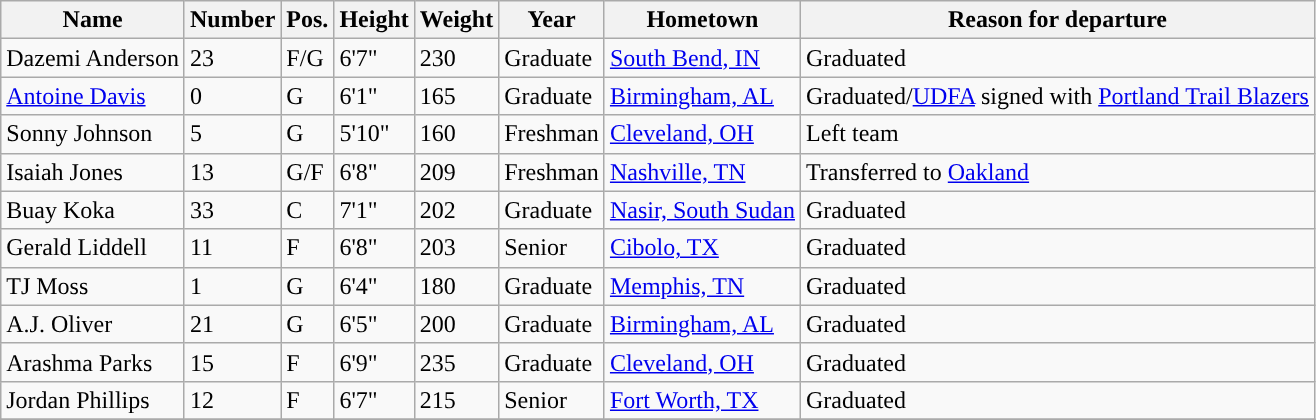<table class="wikitable sortable" border="1">
<tr>
<th>Name</th>
<th>Number</th>
<th>Pos.</th>
<th>Height</th>
<th>Weight</th>
<th>Year</th>
<th>Hometown</th>
<th>Reason for departure</th>
</tr>
<tr>
<td>Dazemi Anderson</td>
<td>23</td>
<td>F/G</td>
<td>6'7"</td>
<td>230</td>
<td>Graduate</td>
<td><a href='#'>South Bend, IN</a></td>
<td>Graduated</td>
</tr>
<tr>
<td><a href='#'>Antoine Davis</a></td>
<td>0</td>
<td>G</td>
<td>6'1"</td>
<td>165</td>
<td>Graduate</td>
<td><a href='#'>Birmingham, AL</a></td>
<td>Graduated/<a href='#'>UDFA</a> signed with <a href='#'>Portland Trail Blazers</a></td>
</tr>
<tr>
<td>Sonny Johnson</td>
<td>5</td>
<td>G</td>
<td>5'10"</td>
<td>160</td>
<td>Freshman</td>
<td><a href='#'>Cleveland, OH</a></td>
<td>Left team</td>
</tr>
<tr>
<td>Isaiah Jones</td>
<td>13</td>
<td>G/F</td>
<td>6'8"</td>
<td>209</td>
<td>Freshman</td>
<td><a href='#'>Nashville, TN</a></td>
<td>Transferred to <a href='#'>Oakland</a></td>
</tr>
<tr>
<td>Buay Koka</td>
<td>33</td>
<td>C</td>
<td>7'1"</td>
<td>202</td>
<td>Graduate</td>
<td><a href='#'>Nasir, South Sudan</a></td>
<td>Graduated</td>
</tr>
<tr>
<td>Gerald Liddell</td>
<td>11</td>
<td>F</td>
<td>6'8"</td>
<td>203</td>
<td>Senior</td>
<td><a href='#'>Cibolo, TX</a></td>
<td>Graduated</td>
</tr>
<tr>
<td>TJ Moss</td>
<td>1</td>
<td>G</td>
<td>6'4"</td>
<td>180</td>
<td>Graduate</td>
<td><a href='#'>Memphis, TN</a></td>
<td>Graduated</td>
</tr>
<tr>
<td>A.J. Oliver</td>
<td>21</td>
<td>G</td>
<td>6'5"</td>
<td>200</td>
<td>Graduate</td>
<td><a href='#'>Birmingham, AL</a></td>
<td>Graduated</td>
</tr>
<tr>
<td>Arashma Parks</td>
<td>15</td>
<td>F</td>
<td>6'9"</td>
<td>235</td>
<td>Graduate</td>
<td><a href='#'>Cleveland, OH</a></td>
<td>Graduated</td>
</tr>
<tr>
<td>Jordan Phillips</td>
<td>12</td>
<td>F</td>
<td>6'7"</td>
<td>215</td>
<td>Senior</td>
<td><a href='#'>Fort Worth, TX</a></td>
<td>Graduated</td>
</tr>
<tr>
</tr>
</table>
